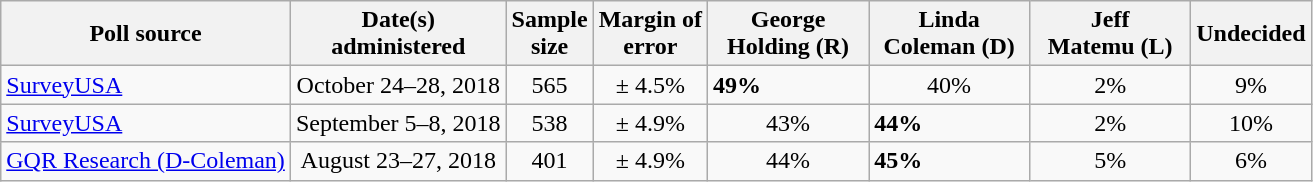<table class="wikitable">
<tr>
<th>Poll source</th>
<th>Date(s)<br>administered</th>
<th>Sample<br>size</th>
<th>Margin of <br>error</th>
<th style="width:100px;">George<br>Holding (R)</th>
<th style="width:100px;">Linda<br>Coleman (D)</th>
<th style="width:100px;">Jeff<br>Matemu (L)</th>
<th>Undecided</th>
</tr>
<tr>
<td><a href='#'>SurveyUSA</a></td>
<td align="center">October 24–28, 2018</td>
<td align="center">565</td>
<td align="center">± 4.5%</td>
<td><strong>49%</strong></td>
<td align="center">40%</td>
<td align="center">2%</td>
<td align="center">9%</td>
</tr>
<tr>
<td><a href='#'>SurveyUSA</a></td>
<td align="center">September 5–8, 2018</td>
<td align="center">538</td>
<td align="center">± 4.9%</td>
<td align="center">43%</td>
<td><strong>44%</strong></td>
<td align="center">2%</td>
<td align="center">10%</td>
</tr>
<tr>
<td><a href='#'>GQR Research (D-Coleman)</a></td>
<td align="center">August 23–27, 2018</td>
<td align="center">401</td>
<td align="center">± 4.9%</td>
<td align="center">44%</td>
<td><strong>45%</strong></td>
<td align="center">5%</td>
<td align="center">6%</td>
</tr>
</table>
